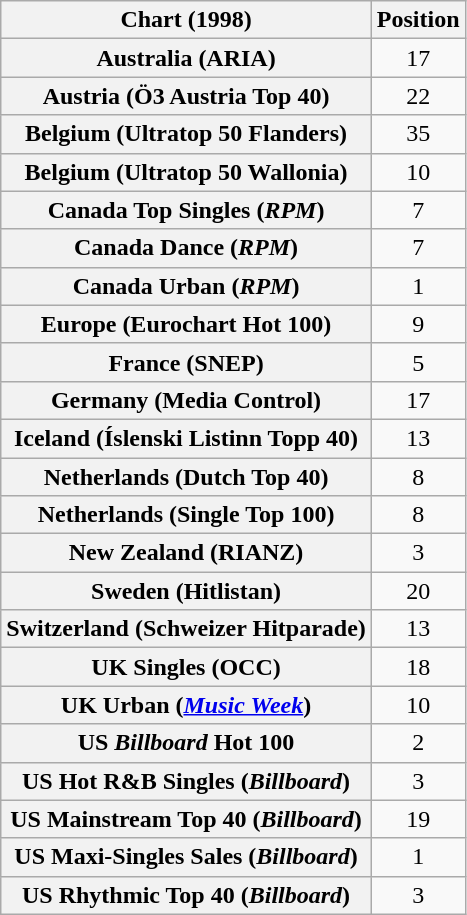<table class="wikitable sortable plainrowheaders" style="text-align:center">
<tr>
<th>Chart (1998)</th>
<th>Position</th>
</tr>
<tr>
<th scope="row">Australia (ARIA)</th>
<td align="center">17</td>
</tr>
<tr>
<th scope="row">Austria (Ö3 Austria Top 40)</th>
<td align="center">22</td>
</tr>
<tr>
<th scope="row">Belgium (Ultratop 50 Flanders)</th>
<td align="center">35</td>
</tr>
<tr>
<th scope="row">Belgium (Ultratop 50 Wallonia)</th>
<td align="center">10</td>
</tr>
<tr>
<th scope="row">Canada Top Singles (<em>RPM</em>)</th>
<td align="center">7</td>
</tr>
<tr>
<th scope="row">Canada Dance (<em>RPM</em>)</th>
<td align="center">7</td>
</tr>
<tr>
<th scope="row">Canada Urban (<em>RPM</em>)</th>
<td align="center">1</td>
</tr>
<tr>
<th scope="row">Europe (Eurochart Hot 100)</th>
<td align="center">9</td>
</tr>
<tr>
<th scope="row">France (SNEP)</th>
<td align="center">5</td>
</tr>
<tr>
<th scope="row">Germany (Media Control)</th>
<td align="center">17</td>
</tr>
<tr>
<th scope="row">Iceland (Íslenski Listinn Topp 40)</th>
<td align="center">13</td>
</tr>
<tr>
<th scope="row">Netherlands (Dutch Top 40)</th>
<td align="center">8</td>
</tr>
<tr>
<th scope="row">Netherlands (Single Top 100)</th>
<td align="center">8</td>
</tr>
<tr>
<th scope="row">New Zealand (RIANZ)</th>
<td align="center">3</td>
</tr>
<tr>
<th scope="row">Sweden (Hitlistan)</th>
<td align="center">20</td>
</tr>
<tr>
<th scope="row">Switzerland (Schweizer Hitparade)</th>
<td align="center">13</td>
</tr>
<tr>
<th scope="row">UK Singles (OCC)</th>
<td align="center">18</td>
</tr>
<tr>
<th scope="row">UK Urban (<em><a href='#'>Music Week</a></em>)</th>
<td align="center">10</td>
</tr>
<tr>
<th scope="row">US <em>Billboard</em> Hot 100</th>
<td align="center">2</td>
</tr>
<tr>
<th scope="row">US Hot R&B Singles (<em>Billboard</em>)</th>
<td align="center">3</td>
</tr>
<tr>
<th scope="row">US Mainstream Top 40 (<em>Billboard</em>)</th>
<td align="center">19</td>
</tr>
<tr>
<th scope="row">US Maxi-Singles Sales (<em>Billboard</em>)</th>
<td>1</td>
</tr>
<tr>
<th scope="row">US Rhythmic Top 40 (<em>Billboard</em>)</th>
<td align="center">3</td>
</tr>
</table>
